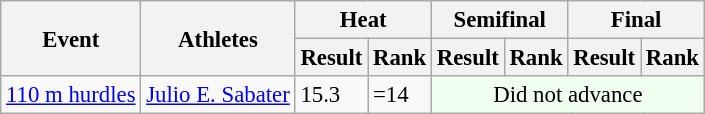<table class=wikitable style="font-size:95%">
<tr>
<th rowspan="2">Event</th>
<th rowspan="2">Athletes</th>
<th colspan="2">Heat</th>
<th colspan="2">Semifinal</th>
<th colspan="2">Final</th>
</tr>
<tr>
<th>Result</th>
<th>Rank</th>
<th>Result</th>
<th>Rank</th>
<th>Result</th>
<th>Rank</th>
</tr>
<tr>
<td rowspan="1"><a href='#'>110 m hurdles</a></td>
<td><a href='#'>Julio E. Sabater</a></td>
<td>15.3</td>
<td>=14</td>
<td align=center colspan="4" bgcolor="honeydew">Did not advance</td>
</tr>
</table>
